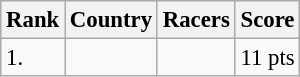<table class="wikitable sortable" style="text-align:left;font-size:95%">
<tr>
<th>Rank</th>
<th>Country</th>
<th>Racers</th>
<th>Score</th>
</tr>
<tr>
<td>1.</td>
<td></td>
<td></td>
<td>11 pts</td>
</tr>
</table>
